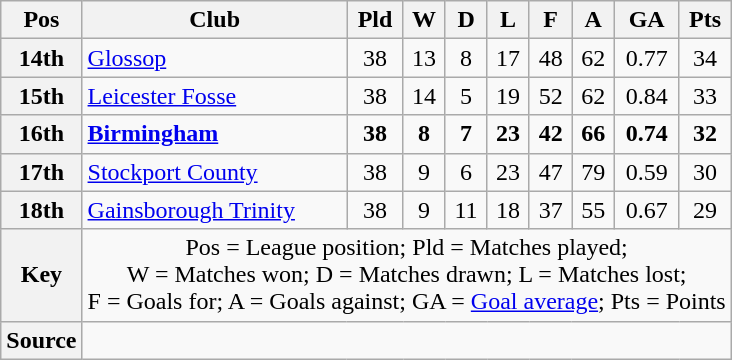<table class="wikitable" style="text-align:center">
<tr>
<th scope="col">Pos</th>
<th scope="col">Club</th>
<th scope="col">Pld</th>
<th scope="col">W</th>
<th scope="col">D</th>
<th scope="col">L</th>
<th scope="col">F</th>
<th scope="col">A</th>
<th scope="col">GA</th>
<th scope="col">Pts</th>
</tr>
<tr>
<th scope="row">14th</th>
<td align="left"><a href='#'>Glossop</a></td>
<td>38</td>
<td>13</td>
<td>8</td>
<td>17</td>
<td>48</td>
<td>62</td>
<td>0.77</td>
<td>34</td>
</tr>
<tr>
<th scope="row">15th</th>
<td align="left"><a href='#'>Leicester Fosse</a></td>
<td>38</td>
<td>14</td>
<td>5</td>
<td>19</td>
<td>52</td>
<td>62</td>
<td>0.84</td>
<td>33</td>
</tr>
<tr style="font-weight:bold">
<th scope="row">16th</th>
<td align="left"><a href='#'>Birmingham</a></td>
<td>38</td>
<td>8</td>
<td>7</td>
<td>23</td>
<td>42</td>
<td>66</td>
<td>0.74</td>
<td>32</td>
</tr>
<tr>
<th scope="row">17th</th>
<td align="left"><a href='#'>Stockport County</a></td>
<td>38</td>
<td>9</td>
<td>6</td>
<td>23</td>
<td>47</td>
<td>79</td>
<td>0.59</td>
<td>30</td>
</tr>
<tr>
<th scope="row">18th</th>
<td align="left"><a href='#'>Gainsborough Trinity</a></td>
<td>38</td>
<td>9</td>
<td>11</td>
<td>18</td>
<td>37</td>
<td>55</td>
<td>0.67</td>
<td>29</td>
</tr>
<tr>
<th scope="row">Key</th>
<td colspan="9">Pos = League position; Pld = Matches played;<br>W = Matches won; D = Matches drawn; L = Matches lost;<br>F = Goals for; A = Goals against; GA = <a href='#'>Goal average</a>; Pts = Points</td>
</tr>
<tr>
<th scope="row">Source</th>
<td colspan="9"></td>
</tr>
</table>
